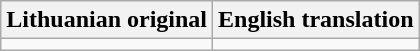<table class="wikitable">
<tr>
<th>Lithuanian original</th>
<th>English translation</th>
</tr>
<tr style="vertical-align:top;white-space:nowrap;text-align:center;">
<td></td>
<td></td>
</tr>
</table>
